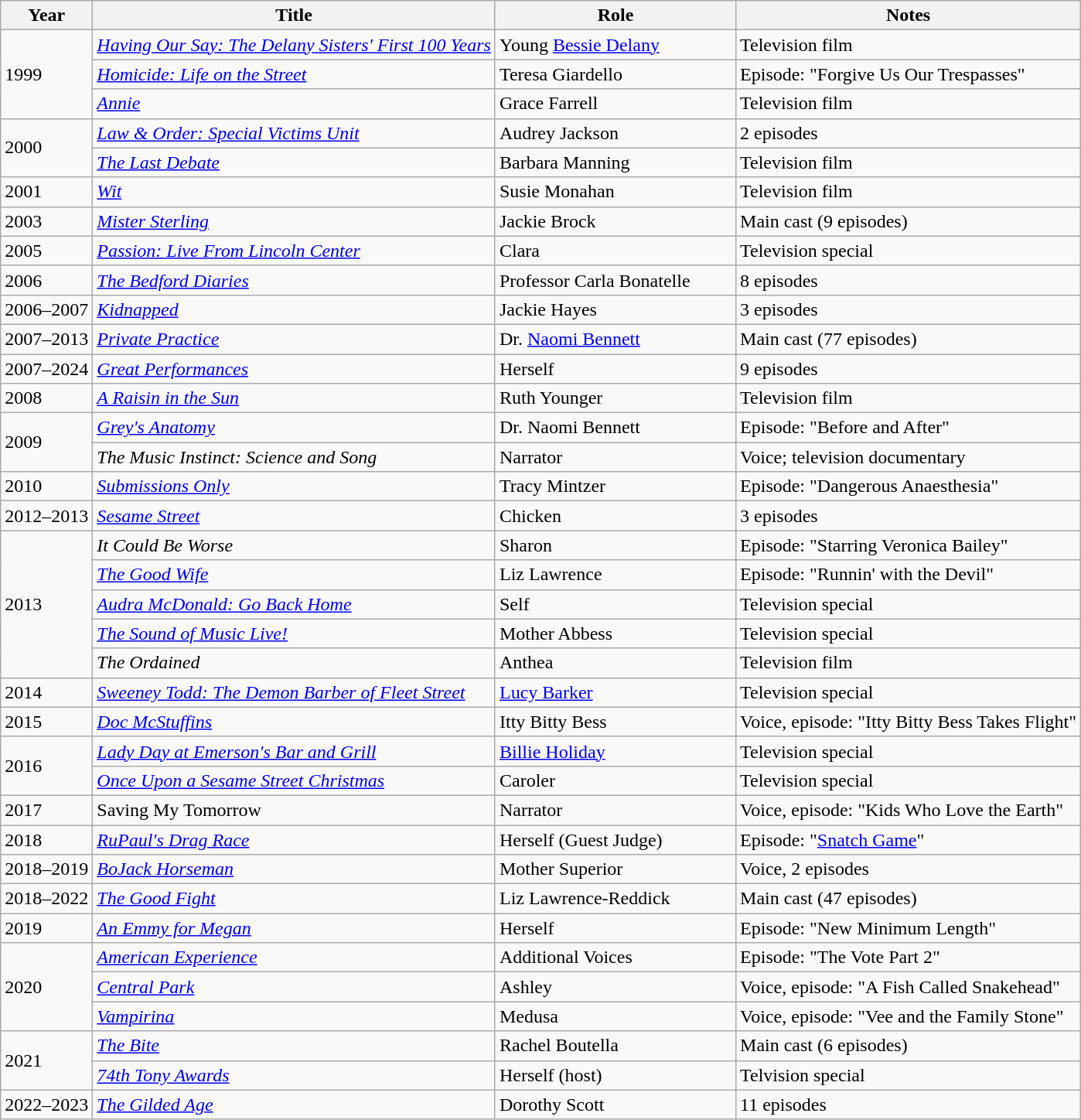<table class="wikitable sortable">
<tr>
<th>Year</th>
<th>Title</th>
<th scope="col" width="200px">Role</th>
<th>Notes</th>
</tr>
<tr>
<td rowspan="3">1999</td>
<td><em><a href='#'>Having Our Say: The Delany Sisters' First 100 Years</a></em></td>
<td>Young <a href='#'>Bessie Delany</a></td>
<td>Television film</td>
</tr>
<tr>
<td><em><a href='#'>Homicide: Life on the Street</a></em></td>
<td>Teresa Giardello</td>
<td>Episode: "Forgive Us Our Trespasses"</td>
</tr>
<tr>
<td><em><a href='#'>Annie</a></em></td>
<td>Grace Farrell</td>
<td>Television film</td>
</tr>
<tr>
<td rowspan="2">2000</td>
<td><em><a href='#'>Law & Order: Special Victims Unit</a></em></td>
<td>Audrey Jackson</td>
<td>2 episodes</td>
</tr>
<tr>
<td><em><a href='#'>The Last Debate</a></em></td>
<td>Barbara Manning</td>
<td>Television film</td>
</tr>
<tr>
<td>2001</td>
<td><em><a href='#'>Wit</a></em></td>
<td>Susie Monahan</td>
<td>Television film</td>
</tr>
<tr>
<td>2003</td>
<td><em><a href='#'>Mister Sterling</a></em></td>
<td>Jackie Brock</td>
<td>Main cast (9 episodes)</td>
</tr>
<tr>
<td>2005</td>
<td><em><a href='#'>Passion: Live From Lincoln Center</a></em></td>
<td>Clara</td>
<td>Television special</td>
</tr>
<tr>
<td>2006</td>
<td><em><a href='#'>The Bedford Diaries</a></em></td>
<td>Professor Carla Bonatelle</td>
<td>8 episodes</td>
</tr>
<tr>
<td>2006–2007</td>
<td><em><a href='#'>Kidnapped</a></em></td>
<td>Jackie Hayes</td>
<td>3 episodes</td>
</tr>
<tr>
<td>2007–2013</td>
<td><em><a href='#'>Private Practice</a></em></td>
<td>Dr. <a href='#'>Naomi Bennett</a></td>
<td>Main cast (77 episodes)</td>
</tr>
<tr>
<td>2007–2024</td>
<td><em><a href='#'>Great Performances</a></em></td>
<td>Herself</td>
<td>9 episodes</td>
</tr>
<tr>
<td>2008</td>
<td><em><a href='#'>A Raisin in the Sun</a></em></td>
<td>Ruth Younger</td>
<td>Television film</td>
</tr>
<tr>
<td rowspan="2">2009</td>
<td><em><a href='#'>Grey's Anatomy</a></em></td>
<td>Dr. Naomi Bennett</td>
<td>Episode: "Before and After"</td>
</tr>
<tr>
<td><em>The Music Instinct: Science and Song</em></td>
<td>Narrator</td>
<td>Voice; television documentary</td>
</tr>
<tr>
<td>2010</td>
<td><em><a href='#'>Submissions Only</a></em></td>
<td>Tracy Mintzer</td>
<td>Episode: "Dangerous Anaesthesia"</td>
</tr>
<tr>
<td>2012–2013</td>
<td><em><a href='#'>Sesame Street</a></em></td>
<td>Chicken</td>
<td>3 episodes</td>
</tr>
<tr>
<td rowspan="5">2013</td>
<td><em>It Could Be Worse</em></td>
<td>Sharon</td>
<td>Episode: "Starring Veronica Bailey"</td>
</tr>
<tr>
<td><em><a href='#'>The Good Wife</a></em></td>
<td>Liz Lawrence</td>
<td>Episode: "Runnin' with the Devil"</td>
</tr>
<tr>
<td><em><a href='#'>Audra McDonald: Go Back Home</a></em></td>
<td>Self</td>
<td>Television special</td>
</tr>
<tr>
<td><em><a href='#'>The Sound of Music Live!</a></em></td>
<td>Mother Abbess</td>
<td>Television special</td>
</tr>
<tr>
<td><em>The Ordained</em></td>
<td>Anthea</td>
<td>Television film</td>
</tr>
<tr>
<td>2014</td>
<td><em><a href='#'>Sweeney Todd: The Demon Barber of Fleet Street</a></em></td>
<td><a href='#'>Lucy Barker</a></td>
<td>Television special</td>
</tr>
<tr>
<td>2015</td>
<td><em><a href='#'>Doc McStuffins</a></em></td>
<td>Itty Bitty Bess</td>
<td>Voice, episode: "Itty Bitty Bess Takes Flight"</td>
</tr>
<tr>
<td rowspan="2">2016</td>
<td><em><a href='#'>Lady Day at Emerson's Bar and Grill</a></em></td>
<td><a href='#'>Billie Holiday</a></td>
<td>Television special</td>
</tr>
<tr>
<td><em><a href='#'>Once Upon a Sesame Street Christmas</a></em></td>
<td>Caroler</td>
<td>Television special</td>
</tr>
<tr>
<td>2017</td>
<td>Saving My Tomorrow</td>
<td>Narrator</td>
<td>Voice, episode: "Kids Who Love the Earth"</td>
</tr>
<tr>
<td>2018</td>
<td><em><a href='#'>RuPaul's Drag Race</a></em></td>
<td>Herself (Guest Judge)</td>
<td>Episode: "<a href='#'>Snatch Game</a>"</td>
</tr>
<tr>
<td>2018–2019</td>
<td><em><a href='#'>BoJack Horseman</a></em></td>
<td>Mother Superior</td>
<td>Voice, 2 episodes</td>
</tr>
<tr>
<td>2018–2022</td>
<td><em><a href='#'>The Good Fight</a></em></td>
<td>Liz Lawrence-Reddick</td>
<td>Main cast (47 episodes)</td>
</tr>
<tr>
<td>2019</td>
<td><em><a href='#'>An Emmy for Megan</a></em></td>
<td>Herself</td>
<td>Episode: "New Minimum Length"</td>
</tr>
<tr>
<td rowspan="3">2020</td>
<td><em><a href='#'>American Experience</a></em></td>
<td>Additional Voices</td>
<td>Episode: "The Vote Part 2"</td>
</tr>
<tr>
<td><em><a href='#'>Central Park</a></em></td>
<td>Ashley</td>
<td>Voice, episode: "A Fish Called Snakehead"</td>
</tr>
<tr>
<td><em><a href='#'>Vampirina</a></em></td>
<td>Medusa</td>
<td>Voice, episode: "Vee and the Family Stone"</td>
</tr>
<tr>
<td rowspan="2">2021</td>
<td><em><a href='#'>The Bite</a></em></td>
<td>Rachel Boutella</td>
<td>Main cast (6 episodes)</td>
</tr>
<tr>
<td><em><a href='#'>74th Tony Awards</a></em></td>
<td>Herself (host)</td>
<td>Telvision special</td>
</tr>
<tr>
<td>2022–2023</td>
<td><em><a href='#'>The Gilded Age</a></em></td>
<td>Dorothy Scott</td>
<td>11 episodes</td>
</tr>
</table>
